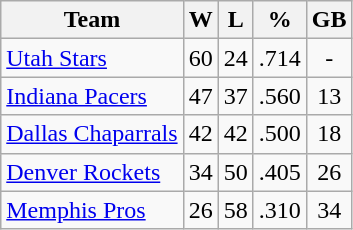<table class="wikitable" style="text-align: center;">
<tr>
<th>Team</th>
<th>W</th>
<th>L</th>
<th>%</th>
<th>GB</th>
</tr>
<tr>
<td align="left"><a href='#'>Utah Stars</a></td>
<td>60</td>
<td>24</td>
<td>.714</td>
<td>-</td>
</tr>
<tr>
<td align="left"><a href='#'>Indiana Pacers</a></td>
<td>47</td>
<td>37</td>
<td>.560</td>
<td>13</td>
</tr>
<tr>
<td align="left"><a href='#'>Dallas Chaparrals</a></td>
<td>42</td>
<td>42</td>
<td>.500</td>
<td>18</td>
</tr>
<tr>
<td align="left"><a href='#'>Denver Rockets</a></td>
<td>34</td>
<td>50</td>
<td>.405</td>
<td>26</td>
</tr>
<tr>
<td align="left"><a href='#'>Memphis Pros</a></td>
<td>26</td>
<td>58</td>
<td>.310</td>
<td>34</td>
</tr>
</table>
